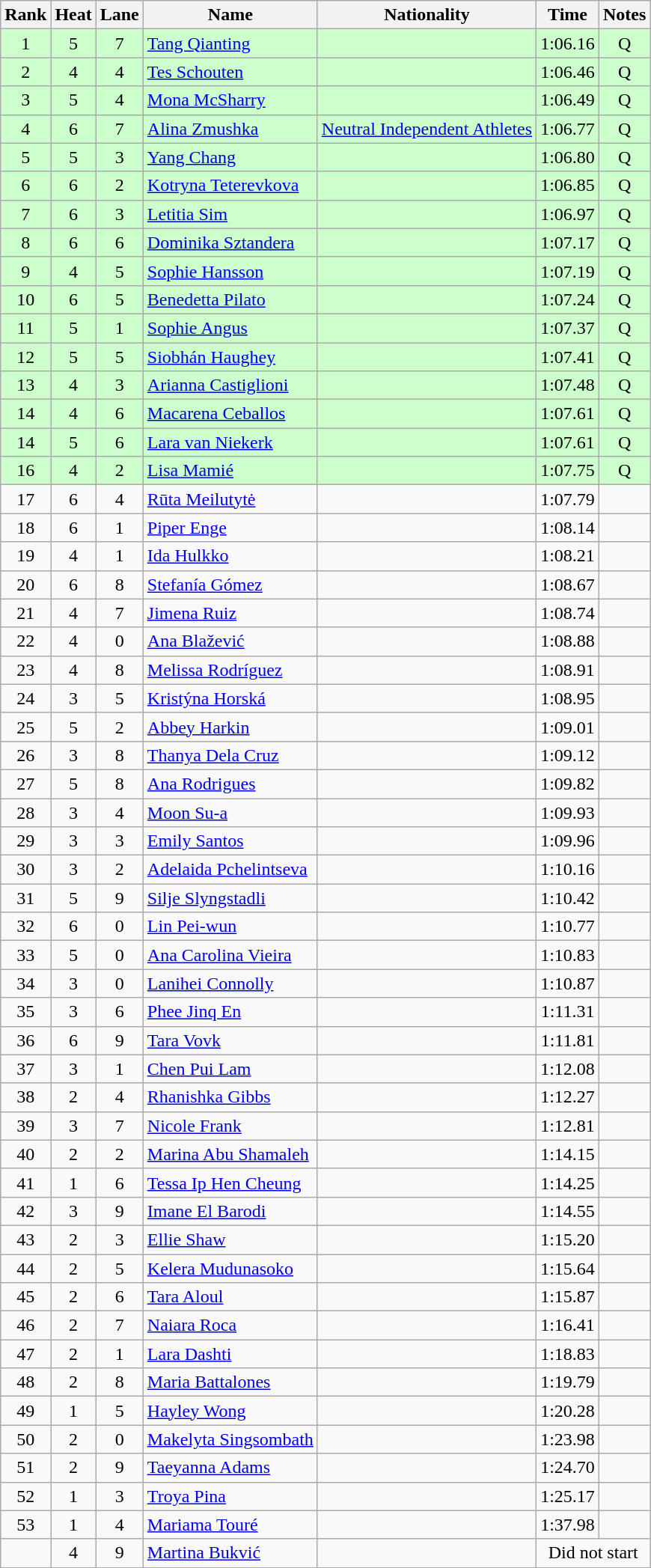<table class="wikitable sortable" style="text-align:center">
<tr>
<th>Rank</th>
<th>Heat</th>
<th>Lane</th>
<th>Name</th>
<th>Nationality</th>
<th>Time</th>
<th>Notes</th>
</tr>
<tr bgcolor=ccffcc>
<td>1</td>
<td>5</td>
<td>7</td>
<td align=left><a href='#'>Tang Qianting</a></td>
<td align=left></td>
<td>1:06.16</td>
<td>Q</td>
</tr>
<tr bgcolor=ccffcc>
<td>2</td>
<td>4</td>
<td>4</td>
<td align=left><a href='#'>Tes Schouten</a></td>
<td align=left></td>
<td>1:06.46</td>
<td>Q</td>
</tr>
<tr bgcolor=ccffcc>
<td>3</td>
<td>5</td>
<td>4</td>
<td align=left><a href='#'>Mona McSharry</a></td>
<td align=left></td>
<td>1:06.49</td>
<td>Q</td>
</tr>
<tr bgcolor=ccffcc>
<td>4</td>
<td>6</td>
<td>7</td>
<td align=left><a href='#'>Alina Zmushka</a></td>
<td> <a href='#'>Neutral Independent Athletes</a></td>
<td>1:06.77</td>
<td>Q</td>
</tr>
<tr bgcolor=ccffcc>
<td>5</td>
<td>5</td>
<td>3</td>
<td align=left><a href='#'>Yang Chang</a></td>
<td align=left></td>
<td>1:06.80</td>
<td>Q</td>
</tr>
<tr bgcolor=ccffcc>
<td>6</td>
<td>6</td>
<td>2</td>
<td align=left><a href='#'>Kotryna Teterevkova</a></td>
<td align=left></td>
<td>1:06.85</td>
<td>Q</td>
</tr>
<tr bgcolor=ccffcc>
<td>7</td>
<td>6</td>
<td>3</td>
<td align=left><a href='#'>Letitia Sim</a></td>
<td align=left></td>
<td>1:06.97</td>
<td>Q</td>
</tr>
<tr bgcolor=ccffcc>
<td>8</td>
<td>6</td>
<td>6</td>
<td align=left><a href='#'>Dominika Sztandera</a></td>
<td align=left></td>
<td>1:07.17</td>
<td>Q</td>
</tr>
<tr bgcolor=ccffcc>
<td>9</td>
<td>4</td>
<td>5</td>
<td align=left><a href='#'>Sophie Hansson</a></td>
<td align=left></td>
<td>1:07.19</td>
<td>Q</td>
</tr>
<tr bgcolor=ccffcc>
<td>10</td>
<td>6</td>
<td>5</td>
<td align=left><a href='#'>Benedetta Pilato</a></td>
<td align=left></td>
<td>1:07.24</td>
<td>Q</td>
</tr>
<tr bgcolor=ccffcc>
<td>11</td>
<td>5</td>
<td>1</td>
<td align=left><a href='#'>Sophie Angus</a></td>
<td align=left></td>
<td>1:07.37</td>
<td>Q</td>
</tr>
<tr bgcolor=ccffcc>
<td>12</td>
<td>5</td>
<td>5</td>
<td align=left><a href='#'>Siobhán Haughey</a></td>
<td align=left></td>
<td>1:07.41</td>
<td>Q</td>
</tr>
<tr bgcolor=ccffcc>
<td>13</td>
<td>4</td>
<td>3</td>
<td align=left><a href='#'>Arianna Castiglioni</a></td>
<td align=left></td>
<td>1:07.48</td>
<td>Q</td>
</tr>
<tr bgcolor=ccffcc>
<td>14</td>
<td>4</td>
<td>6</td>
<td align=left><a href='#'>Macarena Ceballos</a></td>
<td align=left></td>
<td>1:07.61</td>
<td>Q</td>
</tr>
<tr bgcolor=ccffcc>
<td>14</td>
<td>5</td>
<td>6</td>
<td align=left><a href='#'>Lara van Niekerk</a></td>
<td align=left></td>
<td>1:07.61</td>
<td>Q</td>
</tr>
<tr bgcolor=ccffcc>
<td>16</td>
<td>4</td>
<td>2</td>
<td align=left><a href='#'>Lisa Mamié</a></td>
<td align=left></td>
<td>1:07.75</td>
<td>Q</td>
</tr>
<tr>
<td>17</td>
<td>6</td>
<td>4</td>
<td align=left><a href='#'>Rūta Meilutytė</a></td>
<td align=left></td>
<td>1:07.79</td>
<td></td>
</tr>
<tr>
<td>18</td>
<td>6</td>
<td>1</td>
<td align=left><a href='#'>Piper Enge</a></td>
<td align=left></td>
<td>1:08.14</td>
<td></td>
</tr>
<tr>
<td>19</td>
<td>4</td>
<td>1</td>
<td align=left><a href='#'>Ida Hulkko</a></td>
<td align=left></td>
<td>1:08.21</td>
<td></td>
</tr>
<tr>
<td>20</td>
<td>6</td>
<td>8</td>
<td align=left><a href='#'>Stefanía Gómez</a></td>
<td align=left></td>
<td>1:08.67</td>
<td></td>
</tr>
<tr>
<td>21</td>
<td>4</td>
<td>7</td>
<td align=left><a href='#'>Jimena Ruiz</a></td>
<td align=left></td>
<td>1:08.74</td>
<td></td>
</tr>
<tr>
<td>22</td>
<td>4</td>
<td>0</td>
<td align=left><a href='#'>Ana Blažević</a></td>
<td align=left></td>
<td>1:08.88</td>
<td></td>
</tr>
<tr>
<td>23</td>
<td>4</td>
<td>8</td>
<td align=left><a href='#'>Melissa Rodríguez</a></td>
<td align=left></td>
<td>1:08.91</td>
<td></td>
</tr>
<tr>
<td>24</td>
<td>3</td>
<td>5</td>
<td align=left><a href='#'>Kristýna Horská</a></td>
<td align=left></td>
<td>1:08.95</td>
<td></td>
</tr>
<tr>
<td>25</td>
<td>5</td>
<td>2</td>
<td align=left><a href='#'>Abbey Harkin</a></td>
<td align=left></td>
<td>1:09.01</td>
<td></td>
</tr>
<tr>
<td>26</td>
<td>3</td>
<td>8</td>
<td align=left><a href='#'>Thanya Dela Cruz</a></td>
<td align=left></td>
<td>1:09.12</td>
<td></td>
</tr>
<tr>
<td>27</td>
<td>5</td>
<td>8</td>
<td align=left><a href='#'>Ana Rodrigues</a></td>
<td align=left></td>
<td>1:09.82</td>
<td></td>
</tr>
<tr>
<td>28</td>
<td>3</td>
<td>4</td>
<td align=left><a href='#'>Moon Su-a</a></td>
<td align=left></td>
<td>1:09.93</td>
<td></td>
</tr>
<tr>
<td>29</td>
<td>3</td>
<td>3</td>
<td align=left><a href='#'>Emily Santos</a></td>
<td align=left></td>
<td>1:09.96</td>
<td></td>
</tr>
<tr>
<td>30</td>
<td>3</td>
<td>2</td>
<td align=left><a href='#'>Adelaida Pchelintseva</a></td>
<td align=left></td>
<td>1:10.16</td>
<td></td>
</tr>
<tr>
<td>31</td>
<td>5</td>
<td>9</td>
<td align=left><a href='#'>Silje Slyngstadli</a></td>
<td align=left></td>
<td>1:10.42</td>
<td></td>
</tr>
<tr>
<td>32</td>
<td>6</td>
<td>0</td>
<td align=left><a href='#'>Lin Pei-wun</a></td>
<td align=left></td>
<td>1:10.77</td>
<td></td>
</tr>
<tr>
<td>33</td>
<td>5</td>
<td>0</td>
<td align=left><a href='#'>Ana Carolina Vieira</a></td>
<td align=left></td>
<td>1:10.83</td>
<td></td>
</tr>
<tr>
<td>34</td>
<td>3</td>
<td>0</td>
<td align=left><a href='#'>Lanihei Connolly</a></td>
<td align=left></td>
<td>1:10.87</td>
<td></td>
</tr>
<tr>
<td>35</td>
<td>3</td>
<td>6</td>
<td align=left><a href='#'>Phee Jinq En</a></td>
<td align=left></td>
<td>1:11.31</td>
<td></td>
</tr>
<tr>
<td>36</td>
<td>6</td>
<td>9</td>
<td align=left><a href='#'>Tara Vovk</a></td>
<td align=left></td>
<td>1:11.81</td>
<td></td>
</tr>
<tr>
<td>37</td>
<td>3</td>
<td>1</td>
<td align=left><a href='#'>Chen Pui Lam</a></td>
<td align=left></td>
<td>1:12.08</td>
<td></td>
</tr>
<tr>
<td>38</td>
<td>2</td>
<td>4</td>
<td align=left><a href='#'>Rhanishka Gibbs</a></td>
<td align=left></td>
<td>1:12.27</td>
<td></td>
</tr>
<tr>
<td>39</td>
<td>3</td>
<td>7</td>
<td align=left><a href='#'>Nicole Frank</a></td>
<td align=left></td>
<td>1:12.81</td>
<td></td>
</tr>
<tr>
<td>40</td>
<td>2</td>
<td>2</td>
<td align=left><a href='#'>Marina Abu Shamaleh</a></td>
<td align=left></td>
<td>1:14.15</td>
<td></td>
</tr>
<tr>
<td>41</td>
<td>1</td>
<td>6</td>
<td align=left><a href='#'>Tessa Ip Hen Cheung</a></td>
<td align=left></td>
<td>1:14.25</td>
<td></td>
</tr>
<tr>
<td>42</td>
<td>3</td>
<td>9</td>
<td align=left><a href='#'>Imane El Barodi</a></td>
<td align=left></td>
<td>1:14.55</td>
<td></td>
</tr>
<tr>
<td>43</td>
<td>2</td>
<td>3</td>
<td align=left><a href='#'>Ellie Shaw</a></td>
<td align=left></td>
<td>1:15.20</td>
<td></td>
</tr>
<tr>
<td>44</td>
<td>2</td>
<td>5</td>
<td align=left><a href='#'>Kelera Mudunasoko</a></td>
<td align=left></td>
<td>1:15.64</td>
<td></td>
</tr>
<tr>
<td>45</td>
<td>2</td>
<td>6</td>
<td align=left><a href='#'>Tara Aloul</a></td>
<td align=left></td>
<td>1:15.87</td>
<td></td>
</tr>
<tr>
<td>46</td>
<td>2</td>
<td>7</td>
<td align=left><a href='#'>Naiara Roca</a></td>
<td align=left></td>
<td>1:16.41</td>
<td></td>
</tr>
<tr>
<td>47</td>
<td>2</td>
<td>1</td>
<td align=left><a href='#'>Lara Dashti</a></td>
<td align=left></td>
<td>1:18.83</td>
<td></td>
</tr>
<tr>
<td>48</td>
<td>2</td>
<td>8</td>
<td align=left><a href='#'>Maria Battalones</a></td>
<td align=left></td>
<td>1:19.79</td>
<td></td>
</tr>
<tr>
<td>49</td>
<td>1</td>
<td>5</td>
<td align=left><a href='#'>Hayley Wong</a></td>
<td align=left></td>
<td>1:20.28</td>
<td></td>
</tr>
<tr>
<td>50</td>
<td>2</td>
<td>0</td>
<td align=left><a href='#'>Makelyta Singsombath</a></td>
<td align=left></td>
<td>1:23.98</td>
<td></td>
</tr>
<tr>
<td>51</td>
<td>2</td>
<td>9</td>
<td align=left><a href='#'>Taeyanna Adams</a></td>
<td align=left></td>
<td>1:24.70</td>
<td></td>
</tr>
<tr>
<td>52</td>
<td>1</td>
<td>3</td>
<td align=left><a href='#'>Troya Pina</a></td>
<td align=left></td>
<td>1:25.17</td>
<td></td>
</tr>
<tr>
<td>53</td>
<td>1</td>
<td>4</td>
<td align=left><a href='#'>Mariama Touré</a></td>
<td align=left></td>
<td>1:37.98</td>
<td></td>
</tr>
<tr>
<td></td>
<td>4</td>
<td>9</td>
<td align=left><a href='#'>Martina Bukvić</a></td>
<td align=left></td>
<td colspan=2>Did not start</td>
</tr>
</table>
